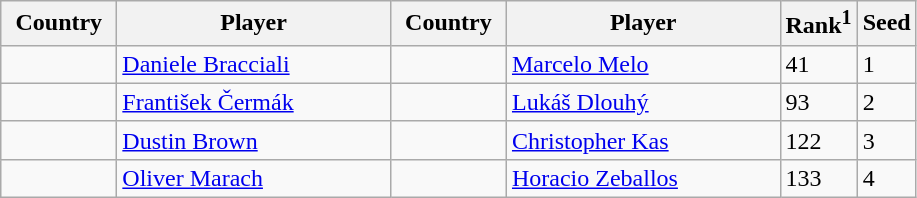<table class="sortable wikitable">
<tr>
<th width="70">Country</th>
<th width="175">Player</th>
<th width="70">Country</th>
<th width="175">Player</th>
<th>Rank<sup>1</sup></th>
<th>Seed</th>
</tr>
<tr>
<td></td>
<td><a href='#'>Daniele Bracciali</a></td>
<td></td>
<td><a href='#'>Marcelo Melo</a></td>
<td>41</td>
<td>1</td>
</tr>
<tr>
<td></td>
<td><a href='#'>František Čermák</a></td>
<td></td>
<td><a href='#'>Lukáš Dlouhý</a></td>
<td>93</td>
<td>2</td>
</tr>
<tr>
<td></td>
<td><a href='#'>Dustin Brown</a></td>
<td></td>
<td><a href='#'>Christopher Kas</a></td>
<td>122</td>
<td>3</td>
</tr>
<tr>
<td></td>
<td><a href='#'>Oliver Marach</a></td>
<td></td>
<td><a href='#'>Horacio Zeballos</a></td>
<td>133</td>
<td>4</td>
</tr>
</table>
